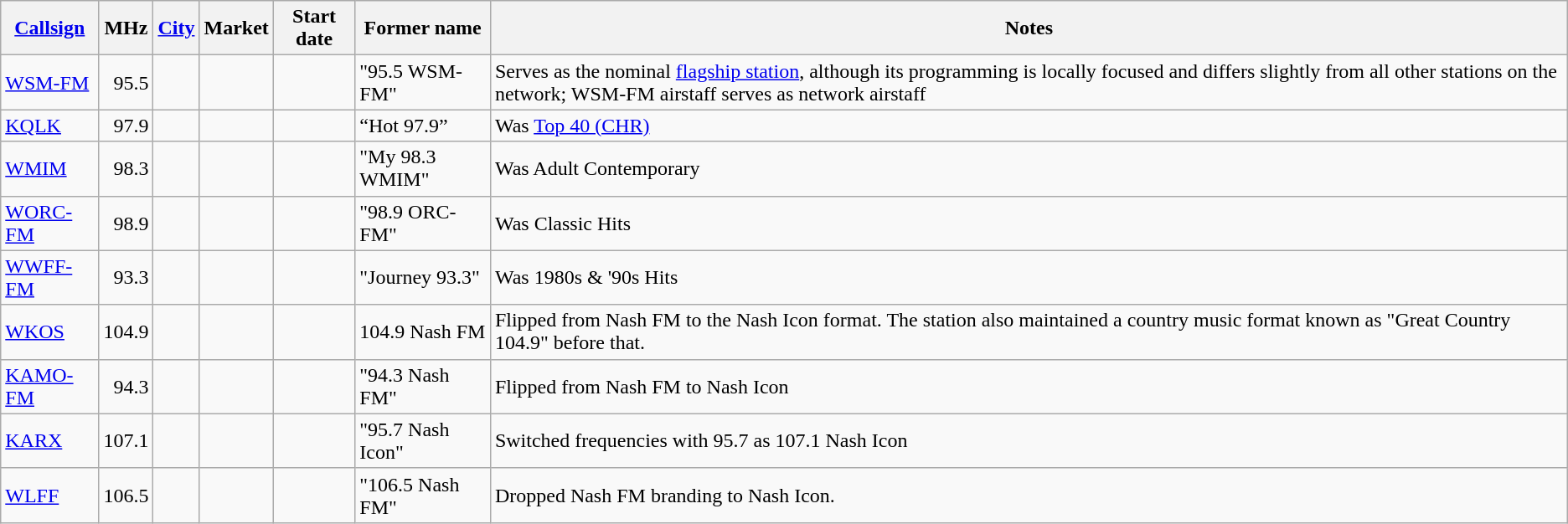<table class="wikitable sortable">
<tr>
<th><a href='#'>Callsign</a></th>
<th>MHz</th>
<th><a href='#'>City</a></th>
<th>Market</th>
<th>Start date</th>
<th>Former name</th>
<th class="unsorted">Notes</th>
</tr>
<tr>
<td><a href='#'>WSM-FM</a></td>
<td align=right>95.5</td>
<td></td>
<td></td>
<td></td>
<td>"95.5 WSM-FM"</td>
<td>Serves as the nominal <a href='#'>flagship station</a>, although its programming is locally focused and differs slightly from all other stations on the network; WSM-FM airstaff serves as network airstaff</td>
</tr>
<tr>
<td><a href='#'>KQLK</a></td>
<td align=right>97.9</td>
<td></td>
<td></td>
<td></td>
<td>“Hot 97.9”</td>
<td>Was <a href='#'>Top 40 (CHR)</a></td>
</tr>
<tr>
<td><a href='#'>WMIM</a></td>
<td align=right>98.3</td>
<td></td>
<td></td>
<td></td>
<td>"My 98.3 WMIM"</td>
<td>Was Adult Contemporary</td>
</tr>
<tr>
<td><a href='#'>WORC-FM</a></td>
<td align=right>98.9</td>
<td></td>
<td></td>
<td></td>
<td>"98.9 ORC-FM"</td>
<td>Was Classic Hits</td>
</tr>
<tr>
<td><a href='#'>WWFF-FM</a></td>
<td align=right>93.3</td>
<td></td>
<td></td>
<td></td>
<td>"Journey 93.3"</td>
<td>Was 1980s & '90s Hits</td>
</tr>
<tr>
<td><a href='#'>WKOS</a></td>
<td align=right>104.9</td>
<td></td>
<td></td>
<td></td>
<td>104.9 Nash FM</td>
<td>Flipped from Nash FM to the Nash Icon format. The station also maintained a country music format known as "Great Country 104.9" before that.</td>
</tr>
<tr>
<td><a href='#'>KAMO-FM</a></td>
<td align=right>94.3</td>
<td></td>
<td></td>
<td></td>
<td>"94.3 Nash FM"</td>
<td>Flipped from Nash FM to Nash Icon</td>
</tr>
<tr>
<td><a href='#'>KARX</a></td>
<td align=right>107.1</td>
<td></td>
<td></td>
<td></td>
<td>"95.7 Nash Icon"</td>
<td>Switched frequencies with 95.7 as 107.1 Nash Icon</td>
</tr>
<tr>
<td><a href='#'>WLFF</a></td>
<td align=right>106.5</td>
<td></td>
<td></td>
<td></td>
<td>"106.5 Nash FM"</td>
<td>Dropped Nash FM branding to Nash Icon.</td>
</tr>
</table>
